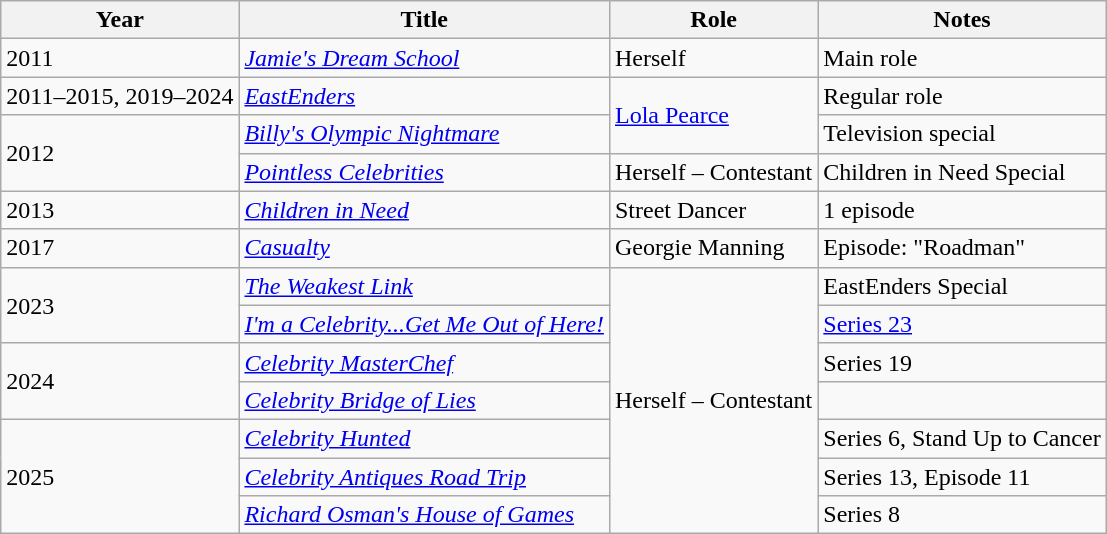<table class="wikitable sortable">
<tr>
<th>Year</th>
<th>Title</th>
<th>Role</th>
<th>Notes</th>
</tr>
<tr>
<td>2011</td>
<td><em><a href='#'>Jamie's Dream School</a></em></td>
<td>Herself</td>
<td>Main role</td>
</tr>
<tr>
<td>2011–2015, 2019–2024</td>
<td><em><a href='#'>EastEnders</a></em></td>
<td rowspan=2><a href='#'>Lola Pearce</a></td>
<td>Regular role</td>
</tr>
<tr>
<td rowspan="2">2012</td>
<td><em><a href='#'>Billy's Olympic Nightmare</a></em></td>
<td>Television special</td>
</tr>
<tr>
<td><em><a href='#'>Pointless Celebrities</a></em></td>
<td>Herself – Contestant</td>
<td>Children in Need Special</td>
</tr>
<tr>
<td>2013</td>
<td><em><a href='#'>Children in Need</a></em></td>
<td>Street Dancer</td>
<td>1 episode</td>
</tr>
<tr>
<td>2017</td>
<td><em><a href='#'>Casualty</a></em></td>
<td>Georgie Manning</td>
<td>Episode: "Roadman"</td>
</tr>
<tr>
<td rowspan="2">2023</td>
<td><em><a href='#'>The Weakest Link</a></em></td>
<td rowspan="7">Herself – Contestant</td>
<td>EastEnders Special</td>
</tr>
<tr>
<td><em><a href='#'>I'm a Celebrity...Get Me Out of Here!</a></em></td>
<td><a href='#'>Series 23</a></td>
</tr>
<tr>
<td rowspan="2">2024</td>
<td><em><a href='#'>Celebrity MasterChef</a></em></td>
<td>Series 19 </td>
</tr>
<tr>
<td><em><a href='#'>Celebrity Bridge of Lies</a></em></td>
<td></td>
</tr>
<tr>
<td rowspan="3">2025</td>
<td><em><a href='#'>Celebrity Hunted</a></em></td>
<td>Series 6, Stand Up to Cancer</td>
</tr>
<tr>
<td><em><a href='#'>Celebrity Antiques Road Trip</a></em></td>
<td>Series 13, Episode 11</td>
</tr>
<tr>
<td><em><a href='#'>Richard Osman's House of Games</a></em></td>
<td>Series 8</td>
</tr>
</table>
